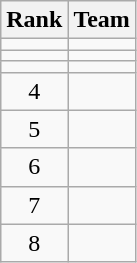<table class="wikitable" style="text-align: center">
<tr>
<th>Rank</th>
<th>Team</th>
</tr>
<tr>
<td></td>
<td align=left></td>
</tr>
<tr>
<td></td>
<td align=left></td>
</tr>
<tr>
<td></td>
<td align=left></td>
</tr>
<tr>
<td>4</td>
<td align=left></td>
</tr>
<tr>
<td>5</td>
<td align=left></td>
</tr>
<tr>
<td>6</td>
<td align=left></td>
</tr>
<tr>
<td>7</td>
<td align=left></td>
</tr>
<tr>
<td>8</td>
<td align=left></td>
</tr>
</table>
